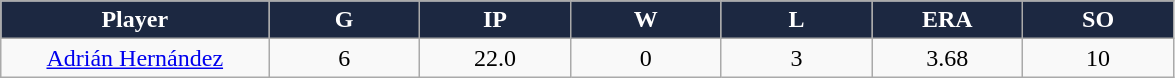<table class="wikitable sortable">
<tr>
<th style="background:#1c2841; color:white; width:16%;">Player</th>
<th style="background:#1c2841; color:white; width:9%;">G</th>
<th style="background:#1c2841; color:white; width:9%;">IP</th>
<th style="background:#1c2841; color:white; width:9%;">W</th>
<th style="background:#1c2841; color:white; width:9%;">L</th>
<th style="background:#1c2841; color:white; width:9%;">ERA</th>
<th style="background:#1c2841; color:white; width:9%;">SO</th>
</tr>
<tr style="text-align:center;">
<td><a href='#'>Adrián Hernández</a></td>
<td>6</td>
<td>22.0</td>
<td>0</td>
<td>3</td>
<td>3.68</td>
<td>10</td>
</tr>
</table>
